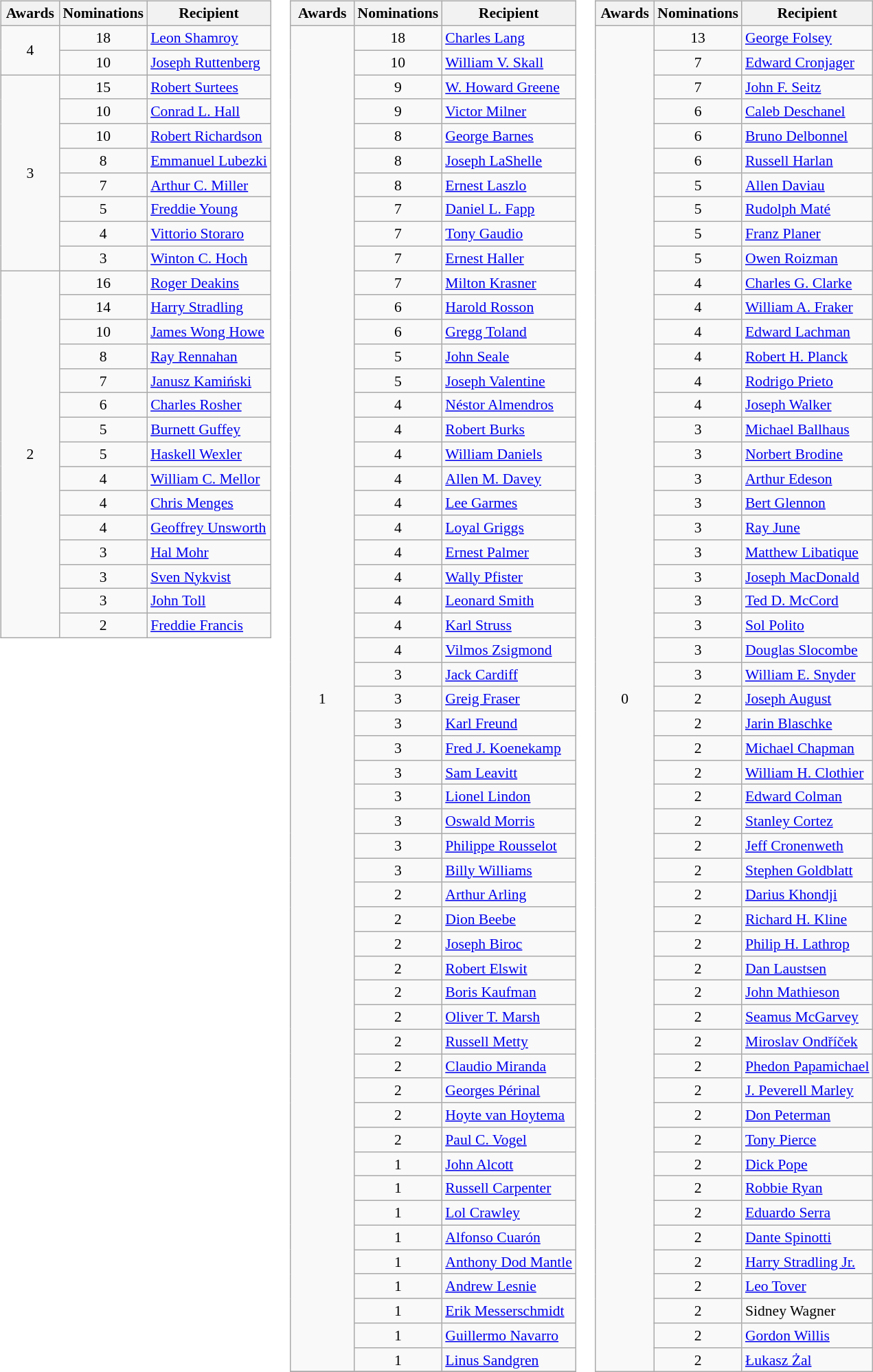<table>
<tr>
<td valign="top"><br><table class="wikitable sortable" style="font-size:90%;">
<tr>
<th style="width:50px;">Awards</th>
<th>Nominations</th>
<th>Recipient</th>
</tr>
<tr>
<td style="text-align: center;" rowspan="2">4</td>
<td style="text-align: center;">18</td>
<td><a href='#'>Leon Shamroy</a></td>
</tr>
<tr>
<td style="text-align: center;">10</td>
<td><a href='#'>Joseph Ruttenberg</a></td>
</tr>
<tr>
<td style="text-align: center;" rowspan="8">3</td>
<td style="text-align: center;">15</td>
<td><a href='#'>Robert Surtees</a></td>
</tr>
<tr>
<td style="text-align: center;">10</td>
<td><a href='#'>Conrad L. Hall</a></td>
</tr>
<tr>
<td style="text-align: center;">10</td>
<td><a href='#'>Robert Richardson</a></td>
</tr>
<tr>
<td style="text-align: center;">8</td>
<td><a href='#'>Emmanuel Lubezki</a></td>
</tr>
<tr>
<td style="text-align: center;">7</td>
<td><a href='#'>Arthur C. Miller</a></td>
</tr>
<tr>
<td style="text-align: center;">5</td>
<td><a href='#'>Freddie Young</a></td>
</tr>
<tr>
<td style="text-align: center;">4</td>
<td><a href='#'>Vittorio Storaro</a></td>
</tr>
<tr>
<td style="text-align: center;">3</td>
<td><a href='#'>Winton C. Hoch</a></td>
</tr>
<tr>
<td style="text-align: center;" rowspan="15">2</td>
<td style="text-align: center;">16</td>
<td><a href='#'>Roger Deakins</a></td>
</tr>
<tr>
<td style="text-align: center;">14</td>
<td><a href='#'>Harry Stradling</a></td>
</tr>
<tr>
<td style="text-align: center;">10</td>
<td><a href='#'>James Wong Howe</a></td>
</tr>
<tr>
<td style="text-align: center;">8</td>
<td><a href='#'>Ray Rennahan</a></td>
</tr>
<tr>
<td style="text-align: center;">7</td>
<td><a href='#'>Janusz Kamiński</a></td>
</tr>
<tr>
<td style="text-align: center;">6</td>
<td><a href='#'>Charles Rosher</a></td>
</tr>
<tr>
<td style="text-align: center;">5</td>
<td><a href='#'>Burnett Guffey</a></td>
</tr>
<tr>
<td style="text-align: center;">5</td>
<td><a href='#'>Haskell Wexler</a></td>
</tr>
<tr>
<td style="text-align: center;">4</td>
<td><a href='#'>William C. Mellor</a></td>
</tr>
<tr>
<td style="text-align: center;">4</td>
<td><a href='#'>Chris Menges</a></td>
</tr>
<tr>
<td style="text-align: center;">4</td>
<td><a href='#'>Geoffrey Unsworth</a></td>
</tr>
<tr>
<td style="text-align: center;">3</td>
<td><a href='#'>Hal Mohr</a></td>
</tr>
<tr>
<td style="text-align: center;">3</td>
<td><a href='#'>Sven Nykvist</a></td>
</tr>
<tr>
<td style="text-align: center;">3</td>
<td><a href='#'>John Toll</a></td>
</tr>
<tr>
<td style="text-align: center;">2</td>
<td><a href='#'>Freddie Francis</a></td>
</tr>
</table>
</td>
<td valign="top"><br><table class="wikitable sortable" style="font-size:90%;">
<tr>
<th style="width:55px;">Awards</th>
<th>Nominations</th>
<th>Recipient</th>
</tr>
<tr>
<td rowspan="55" style="text-align: center;">1</td>
<td style="text-align: center;">18</td>
<td><a href='#'>Charles Lang</a></td>
</tr>
<tr>
<td style="text-align: center;">10</td>
<td><a href='#'>William V. Skall</a></td>
</tr>
<tr>
<td style="text-align: center;">9</td>
<td><a href='#'>W. Howard Greene</a></td>
</tr>
<tr>
<td style="text-align: center;">9</td>
<td><a href='#'>Victor Milner</a></td>
</tr>
<tr>
<td style="text-align: center;">8</td>
<td><a href='#'>George Barnes</a></td>
</tr>
<tr>
<td style="text-align: center;">8</td>
<td><a href='#'>Joseph LaShelle</a></td>
</tr>
<tr>
<td style="text-align: center;">8</td>
<td><a href='#'>Ernest Laszlo</a></td>
</tr>
<tr>
<td style="text-align: center;">7</td>
<td><a href='#'>Daniel L. Fapp</a></td>
</tr>
<tr>
<td style="text-align: center;">7</td>
<td><a href='#'>Tony Gaudio</a></td>
</tr>
<tr>
<td style="text-align: center;">7</td>
<td><a href='#'>Ernest Haller</a></td>
</tr>
<tr>
<td style="text-align: center;">7</td>
<td><a href='#'>Milton Krasner</a></td>
</tr>
<tr>
<td style="text-align: center;">6</td>
<td><a href='#'>Harold Rosson</a></td>
</tr>
<tr>
<td style="text-align: center;">6</td>
<td><a href='#'>Gregg Toland</a></td>
</tr>
<tr>
<td style="text-align: center;">5</td>
<td><a href='#'>John Seale</a></td>
</tr>
<tr>
<td style="text-align: center;">5</td>
<td><a href='#'>Joseph Valentine</a></td>
</tr>
<tr>
<td style="text-align: center;">4</td>
<td><a href='#'>Néstor Almendros</a></td>
</tr>
<tr>
<td style="text-align: center;">4</td>
<td><a href='#'>Robert Burks</a></td>
</tr>
<tr>
<td style="text-align: center;">4</td>
<td><a href='#'>William Daniels</a></td>
</tr>
<tr>
<td style="text-align: center;">4</td>
<td><a href='#'>Allen M. Davey</a></td>
</tr>
<tr>
<td style="text-align: center;">4</td>
<td><a href='#'>Lee Garmes</a></td>
</tr>
<tr>
<td style="text-align: center;">4</td>
<td><a href='#'>Loyal Griggs</a></td>
</tr>
<tr>
<td style="text-align: center;">4</td>
<td><a href='#'>Ernest Palmer</a></td>
</tr>
<tr>
<td style="text-align: center;">4</td>
<td><a href='#'>Wally Pfister</a></td>
</tr>
<tr>
<td style="text-align: center;">4</td>
<td><a href='#'>Leonard Smith</a></td>
</tr>
<tr>
<td style="text-align: center;">4</td>
<td><a href='#'>Karl Struss</a></td>
</tr>
<tr>
<td style="text-align: center;">4</td>
<td><a href='#'>Vilmos Zsigmond</a></td>
</tr>
<tr>
<td style="text-align: center;">3</td>
<td><a href='#'>Jack Cardiff</a></td>
</tr>
<tr>
<td style="text-align: center;">3</td>
<td><a href='#'>Greig Fraser</a></td>
</tr>
<tr>
<td style="text-align: center;">3</td>
<td><a href='#'>Karl Freund</a></td>
</tr>
<tr>
<td style="text-align: center;">3</td>
<td><a href='#'>Fred J. Koenekamp</a></td>
</tr>
<tr>
<td style="text-align: center;">3</td>
<td><a href='#'>Sam Leavitt</a></td>
</tr>
<tr>
<td style="text-align: center;">3</td>
<td><a href='#'>Lionel Lindon</a></td>
</tr>
<tr>
<td style="text-align: center;">3</td>
<td><a href='#'>Oswald Morris</a></td>
</tr>
<tr>
<td style="text-align: center;">3</td>
<td><a href='#'>Philippe Rousselot</a></td>
</tr>
<tr>
<td style="text-align: center;">3</td>
<td><a href='#'>Billy Williams</a></td>
</tr>
<tr>
<td style="text-align: center;">2</td>
<td><a href='#'>Arthur Arling</a></td>
</tr>
<tr>
<td style="text-align: center;">2</td>
<td><a href='#'>Dion Beebe</a></td>
</tr>
<tr>
<td style="text-align: center;">2</td>
<td><a href='#'>Joseph Biroc</a></td>
</tr>
<tr>
<td style="text-align: center;">2</td>
<td><a href='#'>Robert Elswit</a></td>
</tr>
<tr>
<td style="text-align: center;">2</td>
<td><a href='#'>Boris Kaufman</a></td>
</tr>
<tr>
<td style="text-align: center;">2</td>
<td><a href='#'>Oliver T. Marsh</a></td>
</tr>
<tr>
<td style="text-align: center;">2</td>
<td><a href='#'>Russell Metty</a></td>
</tr>
<tr>
<td style="text-align: center;">2</td>
<td><a href='#'>Claudio Miranda</a></td>
</tr>
<tr>
<td style="text-align: center;">2</td>
<td><a href='#'>Georges Périnal</a></td>
</tr>
<tr>
<td style="text-align: center;">2</td>
<td><a href='#'>Hoyte van Hoytema</a></td>
</tr>
<tr>
<td style="text-align: center;">2</td>
<td><a href='#'>Paul C. Vogel</a></td>
</tr>
<tr>
<td style="text-align: center;">1</td>
<td><a href='#'>John Alcott</a></td>
</tr>
<tr>
<td style="text-align: center;">1</td>
<td><a href='#'>Russell Carpenter</a></td>
</tr>
<tr>
<td style="text-align: center;">1</td>
<td><a href='#'>Lol Crawley</a></td>
</tr>
<tr>
<td style="text-align: center;">1</td>
<td><a href='#'>Alfonso Cuarón</a></td>
</tr>
<tr>
<td style="text-align: center;">1</td>
<td><a href='#'>Anthony Dod Mantle</a></td>
</tr>
<tr>
<td style="text-align: center;">1</td>
<td><a href='#'>Andrew Lesnie</a></td>
</tr>
<tr>
<td style="text-align: center;">1</td>
<td><a href='#'>Erik Messerschmidt</a></td>
</tr>
<tr>
<td style="text-align: center;">1</td>
<td><a href='#'>Guillermo Navarro</a></td>
</tr>
<tr>
<td style="text-align: center;">1</td>
<td><a href='#'>Linus Sandgren</a></td>
</tr>
<tr>
</tr>
</table>
</td>
<td valign="top"><br><table class="wikitable sortable" style="font-size:90%;">
<tr>
<th style="width:50px;">Awards</th>
<th>Nominations</th>
<th>Recipient</th>
</tr>
<tr>
<td rowspan="55" style="text-align: center;">0</td>
<td style="text-align: center;">13</td>
<td><a href='#'>George Folsey</a></td>
</tr>
<tr>
<td style="text-align: center;">7</td>
<td><a href='#'>Edward Cronjager</a></td>
</tr>
<tr>
<td style="text-align: center;">7</td>
<td><a href='#'>John F. Seitz</a></td>
</tr>
<tr>
<td style="text-align: center;">6</td>
<td><a href='#'>Caleb Deschanel</a></td>
</tr>
<tr>
<td style="text-align: center;">6</td>
<td><a href='#'>Bruno Delbonnel</a></td>
</tr>
<tr>
<td style="text-align: center;">6</td>
<td><a href='#'>Russell Harlan</a></td>
</tr>
<tr>
<td style="text-align: center;">5</td>
<td><a href='#'>Allen Daviau</a></td>
</tr>
<tr>
<td style="text-align: center;">5</td>
<td><a href='#'>Rudolph Maté</a></td>
</tr>
<tr>
<td style="text-align: center;">5</td>
<td><a href='#'>Franz Planer</a></td>
</tr>
<tr>
<td style="text-align: center;">5</td>
<td><a href='#'>Owen Roizman</a></td>
</tr>
<tr>
<td style="text-align: center;">4</td>
<td><a href='#'>Charles G. Clarke</a></td>
</tr>
<tr>
<td style="text-align: center;">4</td>
<td><a href='#'>William A. Fraker</a></td>
</tr>
<tr>
<td style="text-align: center;">4</td>
<td><a href='#'>Edward Lachman</a></td>
</tr>
<tr>
<td style="text-align: center;">4</td>
<td><a href='#'>Robert H. Planck</a></td>
</tr>
<tr>
<td style="text-align: center;">4</td>
<td><a href='#'>Rodrigo Prieto</a></td>
</tr>
<tr>
<td style="text-align: center;">4</td>
<td><a href='#'>Joseph Walker</a></td>
</tr>
<tr>
<td style="text-align: center;">3</td>
<td><a href='#'>Michael Ballhaus</a></td>
</tr>
<tr>
<td style="text-align: center;">3</td>
<td><a href='#'>Norbert Brodine</a></td>
</tr>
<tr>
<td style="text-align: center;">3</td>
<td><a href='#'>Arthur Edeson</a></td>
</tr>
<tr>
<td style="text-align: center;">3</td>
<td><a href='#'>Bert Glennon</a></td>
</tr>
<tr>
<td style="text-align: center;">3</td>
<td><a href='#'>Ray June</a></td>
</tr>
<tr>
<td style="text-align: center;">3</td>
<td><a href='#'>Matthew Libatique</a></td>
</tr>
<tr>
<td style="text-align: center;">3</td>
<td><a href='#'>Joseph MacDonald</a></td>
</tr>
<tr>
<td style="text-align: center;">3</td>
<td><a href='#'>Ted D. McCord</a></td>
</tr>
<tr>
<td style="text-align: center;">3</td>
<td><a href='#'>Sol Polito</a></td>
</tr>
<tr>
<td style="text-align: center;">3</td>
<td><a href='#'>Douglas Slocombe</a></td>
</tr>
<tr>
<td style="text-align: center;">3</td>
<td><a href='#'>William E. Snyder</a></td>
</tr>
<tr>
<td style="text-align: center;">2</td>
<td><a href='#'>Joseph August</a></td>
</tr>
<tr>
<td style="text-align: center;">2</td>
<td><a href='#'>Jarin Blaschke</a></td>
</tr>
<tr>
<td style="text-align: center;">2</td>
<td><a href='#'>Michael Chapman</a></td>
</tr>
<tr>
<td style="text-align: center;">2</td>
<td><a href='#'>William H. Clothier</a></td>
</tr>
<tr>
<td style="text-align: center;">2</td>
<td><a href='#'>Edward Colman</a></td>
</tr>
<tr>
<td style="text-align: center;">2</td>
<td><a href='#'>Stanley Cortez</a></td>
</tr>
<tr>
<td style="text-align: center;">2</td>
<td><a href='#'>Jeff Cronenweth</a></td>
</tr>
<tr>
<td style="text-align: center;">2</td>
<td><a href='#'>Stephen Goldblatt</a></td>
</tr>
<tr>
<td style="text-align: center;">2</td>
<td><a href='#'>Darius Khondji</a></td>
</tr>
<tr>
<td style="text-align: center;">2</td>
<td><a href='#'>Richard H. Kline</a></td>
</tr>
<tr>
<td style="text-align: center;">2</td>
<td><a href='#'>Philip H. Lathrop</a></td>
</tr>
<tr>
<td style="text-align: center;">2</td>
<td><a href='#'>Dan Laustsen</a></td>
</tr>
<tr>
<td style="text-align: center;">2</td>
<td><a href='#'>John Mathieson</a></td>
</tr>
<tr>
<td style="text-align: center;">2</td>
<td><a href='#'>Seamus McGarvey</a></td>
</tr>
<tr>
<td style="text-align: center;">2</td>
<td><a href='#'>Miroslav Ondříček</a></td>
</tr>
<tr>
<td style="text-align: center;">2</td>
<td><a href='#'>Phedon Papamichael</a></td>
</tr>
<tr>
<td style="text-align: center;">2</td>
<td><a href='#'>J. Peverell Marley</a></td>
</tr>
<tr>
<td style="text-align: center;">2</td>
<td><a href='#'>Don Peterman</a></td>
</tr>
<tr>
<td style="text-align: center;">2</td>
<td><a href='#'>Tony Pierce</a></td>
</tr>
<tr>
<td style="text-align: center;">2</td>
<td><a href='#'>Dick Pope</a></td>
</tr>
<tr>
<td style="text-align: center;">2</td>
<td><a href='#'>Robbie Ryan</a></td>
</tr>
<tr>
<td style="text-align: center;">2</td>
<td><a href='#'>Eduardo Serra</a></td>
</tr>
<tr>
<td style="text-align: center;">2</td>
<td><a href='#'>Dante Spinotti</a></td>
</tr>
<tr>
<td style="text-align: center;">2</td>
<td><a href='#'>Harry Stradling Jr.</a></td>
</tr>
<tr>
<td style="text-align: center;">2</td>
<td><a href='#'>Leo Tover</a></td>
</tr>
<tr>
<td style="text-align: center;">2</td>
<td>Sidney Wagner</td>
</tr>
<tr>
<td style="text-align: center;">2</td>
<td><a href='#'>Gordon Willis</a></td>
</tr>
<tr>
<td style="text-align: center;">2</td>
<td><a href='#'>Łukasz Żal</a></td>
</tr>
</table>
</td>
</tr>
</table>
